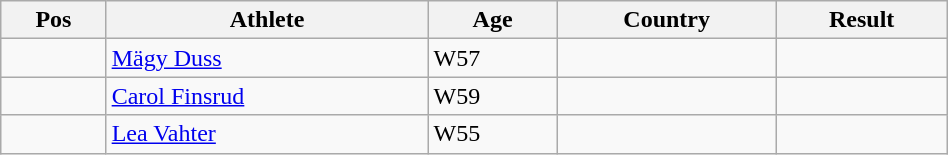<table class="wikitable"  style="text-align:center; width:50%;">
<tr>
<th>Pos</th>
<th>Athlete</th>
<th>Age</th>
<th>Country</th>
<th>Result</th>
</tr>
<tr>
<td align=center></td>
<td align=left><a href='#'>Mägy Duss</a></td>
<td align=left>W57</td>
<td align=left></td>
<td></td>
</tr>
<tr>
<td align=center></td>
<td align=left><a href='#'>Carol Finsrud</a></td>
<td align=left>W59</td>
<td align=left></td>
<td></td>
</tr>
<tr>
<td align=center></td>
<td align=left><a href='#'>Lea Vahter</a></td>
<td align=left>W55</td>
<td align=left></td>
<td></td>
</tr>
</table>
